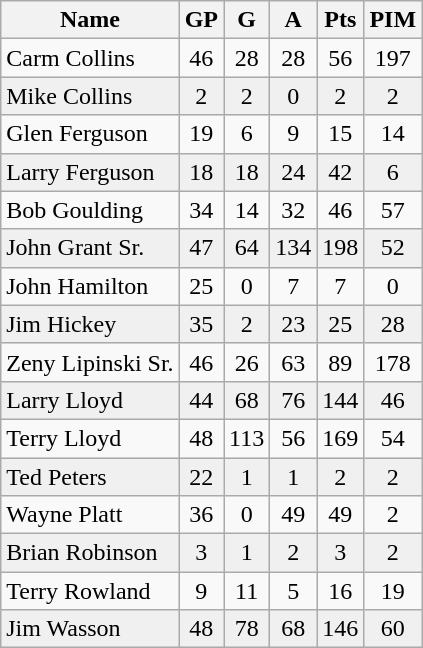<table class="wikitable">
<tr>
<th>Name</th>
<th>GP</th>
<th>G</th>
<th>A</th>
<th>Pts</th>
<th>PIM</th>
</tr>
<tr>
<td>Carm Collins</td>
<td align="center">46</td>
<td align="center">28</td>
<td align="center">28</td>
<td align="center">56</td>
<td align="center">197</td>
</tr>
<tr bgcolor="#f0f0f0">
<td>Mike Collins</td>
<td align="center">2</td>
<td align="center">2</td>
<td align="center">0</td>
<td align="center">2</td>
<td align="center">2</td>
</tr>
<tr>
<td>Glen Ferguson</td>
<td align="center">19</td>
<td align="center">6</td>
<td align="center">9</td>
<td align="center">15</td>
<td align="center">14</td>
</tr>
<tr bgcolor="#f0f0f0">
<td>Larry Ferguson</td>
<td align="center">18</td>
<td align="center">18</td>
<td align="center">24</td>
<td align="center">42</td>
<td align="center">6</td>
</tr>
<tr>
<td>Bob Goulding</td>
<td align="center">34</td>
<td align="center">14</td>
<td align="center">32</td>
<td align="center">46</td>
<td align="center">57</td>
</tr>
<tr bgcolor="#f0f0f0">
<td>John Grant Sr.</td>
<td align="center">47</td>
<td align="center">64</td>
<td align="center">134</td>
<td align="center">198</td>
<td align="center">52</td>
</tr>
<tr>
<td>John Hamilton</td>
<td align="center">25</td>
<td align="center">0</td>
<td align="center">7</td>
<td align="center">7</td>
<td align="center">0</td>
</tr>
<tr bgcolor="#f0f0f0">
<td>Jim Hickey</td>
<td align="center">35</td>
<td align="center">2</td>
<td align="center">23</td>
<td align="center">25</td>
<td align="center">28</td>
</tr>
<tr>
<td>Zeny Lipinski Sr.</td>
<td align="center">46</td>
<td align="center">26</td>
<td align="center">63</td>
<td align="center">89</td>
<td align="center">178</td>
</tr>
<tr bgcolor="#f0f0f0">
<td>Larry Lloyd</td>
<td align="center">44</td>
<td align="center">68</td>
<td align="center">76</td>
<td align="center">144</td>
<td align="center">46</td>
</tr>
<tr>
<td>Terry Lloyd</td>
<td align="center">48</td>
<td align="center">113</td>
<td align="center">56</td>
<td align="center">169</td>
<td align="center">54</td>
</tr>
<tr bgcolor="#f0f0f0">
<td>Ted Peters</td>
<td align="center">22</td>
<td align="center">1</td>
<td align="center">1</td>
<td align="center">2</td>
<td align="center">2</td>
</tr>
<tr>
<td>Wayne Platt</td>
<td align="center">36</td>
<td align="center">0</td>
<td align="center">49</td>
<td align="center">49</td>
<td align="center">2</td>
</tr>
<tr bgcolor="#f0f0f0">
<td>Brian Robinson</td>
<td align="center">3</td>
<td align="center">1</td>
<td align="center">2</td>
<td align="center">3</td>
<td align="center">2</td>
</tr>
<tr>
<td>Terry Rowland</td>
<td align="center">9</td>
<td align="center">11</td>
<td align="center">5</td>
<td align="center">16</td>
<td align="center">19</td>
</tr>
<tr bgcolor="#f0f0f0">
<td>Jim Wasson</td>
<td align="center">48</td>
<td align="center">78</td>
<td align="center">68</td>
<td align="center">146</td>
<td align="center">60</td>
</tr>
</table>
